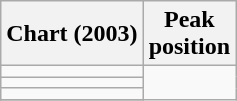<table class="wikitable sortable">
<tr>
<th>Chart (2003)</th>
<th>Peak<br>position</th>
</tr>
<tr>
<td></td>
</tr>
<tr>
<td></td>
</tr>
<tr>
<td></td>
</tr>
<tr>
</tr>
</table>
